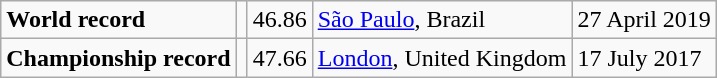<table class="wikitable">
<tr>
<td><strong>World record</strong></td>
<td></td>
<td>46.86</td>
<td><a href='#'>São Paulo</a>, Brazil</td>
<td>27 April 2019</td>
</tr>
<tr>
<td><strong>Championship record</strong></td>
<td></td>
<td>47.66</td>
<td><a href='#'>London</a>, United Kingdom</td>
<td>17 July 2017</td>
</tr>
</table>
